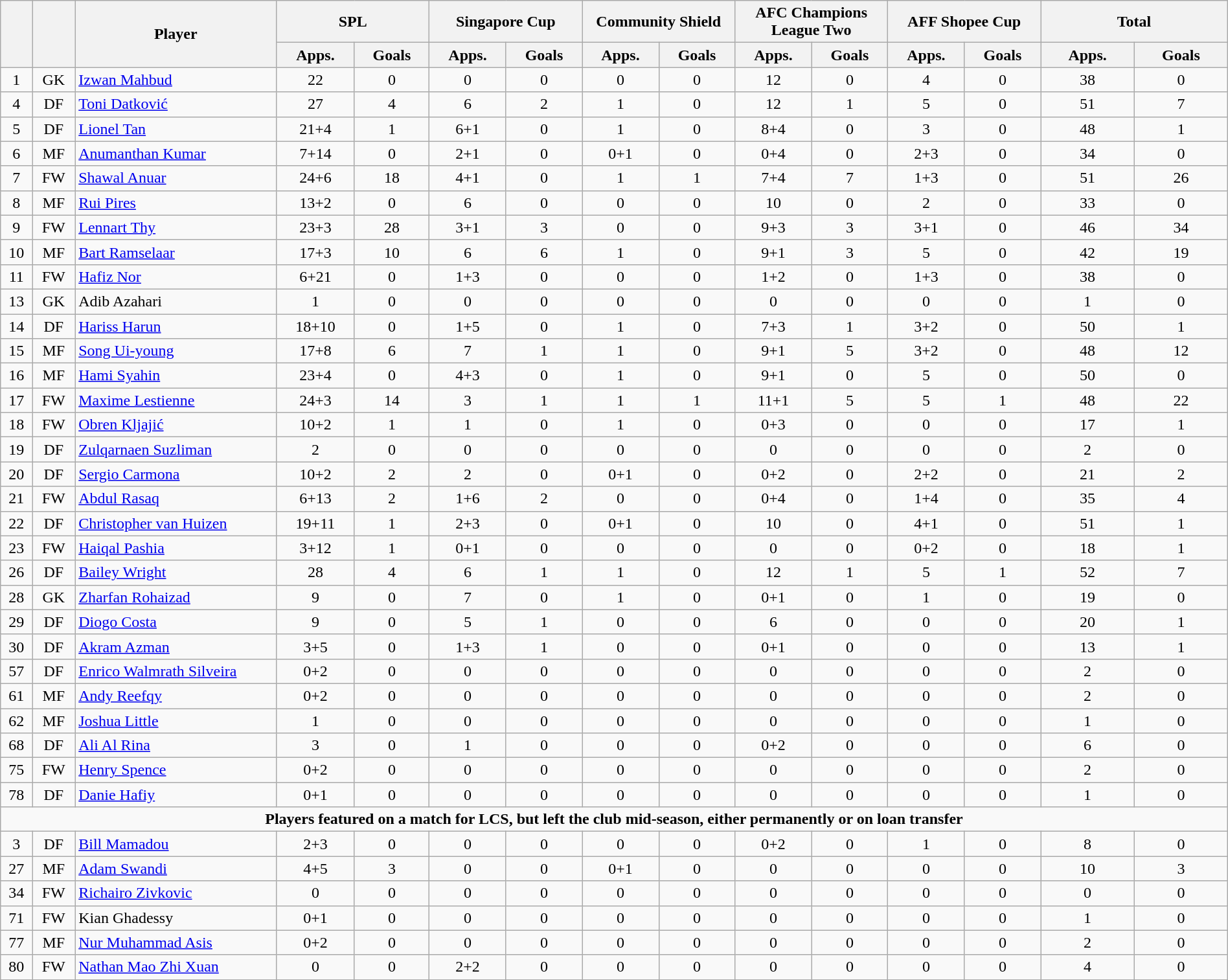<table class="wikitable" style="text-align:center; font-size:100%; width:100%;">
<tr>
<th rowspan=2></th>
<th rowspan=2></th>
<th rowspan=2 width="200">Player</th>
<th colspan=2 width="105">SPL</th>
<th colspan=2 width="105">Singapore Cup</th>
<th colspan=2 width="105">Community Shield</th>
<th colspan=2 width="105">AFC Champions League Two </th>
<th colspan=2 width="105">AFF  Shopee Cup</th>
<th colspan=2 width="130">Total</th>
</tr>
<tr>
<th>Apps.</th>
<th> Goals</th>
<th>Apps.</th>
<th> Goals</th>
<th>Apps.</th>
<th> Goals</th>
<th>Apps.</th>
<th> Goals</th>
<th>Apps.</th>
<th> Goals</th>
<th>Apps.</th>
<th> Goals</th>
</tr>
<tr>
<td>1</td>
<td>GK</td>
<td align="left"> <a href='#'>Izwan Mahbud</a></td>
<td>22</td>
<td>0</td>
<td>0</td>
<td>0</td>
<td>0</td>
<td>0</td>
<td>12</td>
<td>0</td>
<td>4</td>
<td>0</td>
<td>38</td>
<td>0</td>
</tr>
<tr>
<td>4</td>
<td>DF</td>
<td align="left"> <a href='#'>Toni Datković</a></td>
<td>27</td>
<td>4</td>
<td>6</td>
<td>2</td>
<td>1</td>
<td>0</td>
<td>12</td>
<td>1</td>
<td>5</td>
<td>0</td>
<td>51</td>
<td>7</td>
</tr>
<tr>
<td>5</td>
<td>DF</td>
<td align="left"> <a href='#'>Lionel Tan</a></td>
<td>21+4</td>
<td>1</td>
<td>6+1</td>
<td>0</td>
<td>1</td>
<td>0</td>
<td>8+4</td>
<td>0</td>
<td>3</td>
<td>0</td>
<td>48</td>
<td>1</td>
</tr>
<tr>
<td>6</td>
<td>MF</td>
<td align="left"> <a href='#'>Anumanthan Kumar</a></td>
<td>7+14</td>
<td>0</td>
<td>2+1</td>
<td>0</td>
<td>0+1</td>
<td>0</td>
<td>0+4</td>
<td>0</td>
<td>2+3</td>
<td>0</td>
<td>34</td>
<td>0</td>
</tr>
<tr>
<td>7</td>
<td>FW</td>
<td align="left"> <a href='#'>Shawal Anuar</a></td>
<td>24+6</td>
<td>18</td>
<td>4+1</td>
<td>0</td>
<td>1</td>
<td>1</td>
<td>7+4</td>
<td>7</td>
<td>1+3</td>
<td>0</td>
<td>51</td>
<td>26</td>
</tr>
<tr>
<td>8</td>
<td>MF</td>
<td align="left"> <a href='#'>Rui Pires</a></td>
<td>13+2</td>
<td>0</td>
<td>6</td>
<td>0</td>
<td>0</td>
<td>0</td>
<td>10</td>
<td>0</td>
<td>2</td>
<td>0</td>
<td>33</td>
<td>0</td>
</tr>
<tr>
<td>9</td>
<td>FW</td>
<td align="left"> <a href='#'>Lennart Thy</a></td>
<td>23+3</td>
<td>28</td>
<td>3+1</td>
<td>3</td>
<td>0</td>
<td>0</td>
<td>9+3</td>
<td>3</td>
<td>3+1</td>
<td>0</td>
<td>46</td>
<td>34</td>
</tr>
<tr>
<td>10</td>
<td>MF</td>
<td align="left"> <a href='#'>Bart Ramselaar</a></td>
<td>17+3</td>
<td>10</td>
<td>6</td>
<td>6</td>
<td>1</td>
<td>0</td>
<td>9+1</td>
<td>3</td>
<td>5</td>
<td>0</td>
<td>42</td>
<td>19</td>
</tr>
<tr>
<td>11</td>
<td>FW</td>
<td align="left"> <a href='#'>Hafiz Nor</a></td>
<td>6+21</td>
<td>0</td>
<td>1+3</td>
<td>0</td>
<td>0</td>
<td>0</td>
<td>1+2</td>
<td>0</td>
<td>1+3</td>
<td>0</td>
<td>38</td>
<td>0</td>
</tr>
<tr>
<td>13</td>
<td>GK</td>
<td align="left"> Adib Azahari</td>
<td>1</td>
<td>0</td>
<td>0</td>
<td>0</td>
<td>0</td>
<td>0</td>
<td>0</td>
<td>0</td>
<td>0</td>
<td>0</td>
<td>1</td>
<td>0</td>
</tr>
<tr>
<td>14</td>
<td>DF</td>
<td align="left"> <a href='#'>Hariss Harun</a></td>
<td>18+10</td>
<td>0</td>
<td>1+5</td>
<td>0</td>
<td>1</td>
<td>0</td>
<td>7+3</td>
<td>1</td>
<td>3+2</td>
<td>0</td>
<td>50</td>
<td>1</td>
</tr>
<tr>
<td>15</td>
<td>MF</td>
<td align="left"> <a href='#'>Song Ui-young</a></td>
<td>17+8</td>
<td>6</td>
<td>7</td>
<td>1</td>
<td>1</td>
<td>0</td>
<td>9+1</td>
<td>5</td>
<td>3+2</td>
<td>0</td>
<td>48</td>
<td>12</td>
</tr>
<tr>
<td>16</td>
<td>MF</td>
<td align="left"> <a href='#'>Hami Syahin</a></td>
<td>23+4</td>
<td>0</td>
<td>4+3</td>
<td>0</td>
<td>1</td>
<td>0</td>
<td>9+1</td>
<td>0</td>
<td>5</td>
<td>0</td>
<td>50</td>
<td>0</td>
</tr>
<tr>
<td>17</td>
<td>FW</td>
<td align="left"> <a href='#'>Maxime Lestienne</a></td>
<td>24+3</td>
<td>14</td>
<td>3</td>
<td>1</td>
<td>1</td>
<td>1</td>
<td>11+1</td>
<td>5</td>
<td>5</td>
<td>1</td>
<td>48</td>
<td>22</td>
</tr>
<tr>
<td>18</td>
<td>FW</td>
<td align="left">  <a href='#'>Obren Kljajić</a></td>
<td>10+2</td>
<td>1</td>
<td>1</td>
<td>0</td>
<td>1</td>
<td>0</td>
<td>0+3</td>
<td>0</td>
<td>0</td>
<td>0</td>
<td>17</td>
<td>1</td>
</tr>
<tr>
<td>19</td>
<td>DF</td>
<td align="left"> <a href='#'>Zulqarnaen Suzliman</a></td>
<td>2</td>
<td>0</td>
<td>0</td>
<td>0</td>
<td>0</td>
<td>0</td>
<td>0</td>
<td>0</td>
<td>0</td>
<td>0</td>
<td>2</td>
<td>0</td>
</tr>
<tr>
<td>20</td>
<td>DF</td>
<td align="left"> <a href='#'>Sergio Carmona</a></td>
<td>10+2</td>
<td>2</td>
<td>2</td>
<td>0</td>
<td>0+1</td>
<td>0</td>
<td>0+2</td>
<td>0</td>
<td>2+2</td>
<td>0</td>
<td>21</td>
<td>2</td>
</tr>
<tr>
<td>21</td>
<td>FW</td>
<td align="left">  <a href='#'>Abdul Rasaq</a></td>
<td>6+13</td>
<td>2</td>
<td>1+6</td>
<td>2</td>
<td>0</td>
<td>0</td>
<td>0+4</td>
<td>0</td>
<td>1+4</td>
<td>0</td>
<td>35</td>
<td>4</td>
</tr>
<tr>
<td>22</td>
<td>DF</td>
<td align="left"> <a href='#'>Christopher van Huizen</a></td>
<td>19+11</td>
<td>1</td>
<td>2+3</td>
<td>0</td>
<td>0+1</td>
<td>0</td>
<td>10</td>
<td>0</td>
<td>4+1</td>
<td>0</td>
<td>51</td>
<td>1</td>
</tr>
<tr>
<td>23</td>
<td>FW</td>
<td align="left"> <a href='#'>Haiqal Pashia</a></td>
<td>3+12</td>
<td>1</td>
<td>0+1</td>
<td>0</td>
<td>0</td>
<td>0</td>
<td>0</td>
<td>0</td>
<td>0+2</td>
<td>0</td>
<td>18</td>
<td>1</td>
</tr>
<tr>
<td>26</td>
<td>DF</td>
<td align="left"> <a href='#'>Bailey Wright</a></td>
<td>28</td>
<td>4</td>
<td>6</td>
<td>1</td>
<td>1</td>
<td>0</td>
<td>12</td>
<td>1</td>
<td>5</td>
<td>1</td>
<td>52</td>
<td>7</td>
</tr>
<tr>
<td>28</td>
<td>GK</td>
<td align="left"> <a href='#'>Zharfan Rohaizad</a></td>
<td>9</td>
<td>0</td>
<td>7</td>
<td>0</td>
<td>1</td>
<td>0</td>
<td>0+1</td>
<td>0</td>
<td>1</td>
<td>0</td>
<td>19</td>
<td>0</td>
</tr>
<tr>
<td>29</td>
<td>DF</td>
<td align="left"> <a href='#'>Diogo Costa</a></td>
<td>9</td>
<td>0</td>
<td>5</td>
<td>1</td>
<td>0</td>
<td>0</td>
<td>6</td>
<td>0</td>
<td>0</td>
<td>0</td>
<td>20</td>
<td>1</td>
</tr>
<tr>
<td>30</td>
<td>DF</td>
<td align="left"> <a href='#'>Akram Azman</a></td>
<td>3+5</td>
<td>0</td>
<td>1+3</td>
<td>1</td>
<td>0</td>
<td>0</td>
<td>0+1</td>
<td>0</td>
<td>0</td>
<td>0</td>
<td>13</td>
<td>1</td>
</tr>
<tr>
<td>57</td>
<td>DF</td>
<td align="left"> <a href='#'>Enrico Walmrath Silveira</a></td>
<td>0+2</td>
<td>0</td>
<td>0</td>
<td>0</td>
<td>0</td>
<td>0</td>
<td>0</td>
<td>0</td>
<td>0</td>
<td>0</td>
<td>2</td>
<td>0</td>
</tr>
<tr>
<td>61</td>
<td>MF</td>
<td align="left"> <a href='#'>Andy Reefqy</a></td>
<td>0+2</td>
<td>0</td>
<td>0</td>
<td>0</td>
<td>0</td>
<td>0</td>
<td>0</td>
<td>0</td>
<td>0</td>
<td>0</td>
<td>2</td>
<td>0</td>
</tr>
<tr>
<td>62</td>
<td>MF</td>
<td align="left"> <a href='#'>Joshua Little</a></td>
<td>1</td>
<td>0</td>
<td>0</td>
<td>0</td>
<td>0</td>
<td>0</td>
<td>0</td>
<td>0</td>
<td>0</td>
<td>0</td>
<td>1</td>
<td>0</td>
</tr>
<tr>
<td>68</td>
<td>DF</td>
<td align="left"> <a href='#'>Ali Al Rina</a></td>
<td>3</td>
<td>0</td>
<td>1</td>
<td>0</td>
<td>0</td>
<td>0</td>
<td>0+2</td>
<td>0</td>
<td>0</td>
<td>0</td>
<td>6</td>
<td>0</td>
</tr>
<tr>
<td>75</td>
<td>FW</td>
<td align="left"> <a href='#'>Henry Spence</a></td>
<td>0+2</td>
<td>0</td>
<td>0</td>
<td>0</td>
<td>0</td>
<td>0</td>
<td>0</td>
<td>0</td>
<td>0</td>
<td>0</td>
<td>2</td>
<td>0</td>
</tr>
<tr>
<td>78</td>
<td>DF</td>
<td align="left"> <a href='#'>Danie Hafiy</a></td>
<td>0+1</td>
<td>0</td>
<td>0</td>
<td>0</td>
<td>0</td>
<td>0</td>
<td>0</td>
<td>0</td>
<td>0</td>
<td>0</td>
<td>1</td>
<td>0</td>
</tr>
<tr>
<td colspan="15"><strong>Players featured on a match for LCS, but left the club mid-season, either permanently or on loan transfer</strong></td>
</tr>
<tr>
<td>3</td>
<td>DF</td>
<td align="left"> <a href='#'>Bill Mamadou</a></td>
<td>2+3</td>
<td>0</td>
<td>0</td>
<td>0</td>
<td>0</td>
<td>0</td>
<td>0+2</td>
<td>0</td>
<td>1</td>
<td>0</td>
<td>8</td>
<td>0</td>
</tr>
<tr>
<td>27</td>
<td>MF</td>
<td align="left"> <a href='#'>Adam Swandi</a></td>
<td>4+5</td>
<td>3</td>
<td>0</td>
<td>0</td>
<td>0+1</td>
<td>0</td>
<td>0</td>
<td>0</td>
<td>0</td>
<td>0</td>
<td>10</td>
<td>3</td>
</tr>
<tr>
<td>34</td>
<td>FW</td>
<td align="left"> <a href='#'>Richairo Zivkovic</a></td>
<td>0</td>
<td>0</td>
<td>0</td>
<td>0</td>
<td>0</td>
<td>0</td>
<td>0</td>
<td>0</td>
<td>0</td>
<td>0</td>
<td>0</td>
<td>0</td>
</tr>
<tr>
<td>71</td>
<td>FW</td>
<td align="left"> Kian Ghadessy</td>
<td>0+1</td>
<td>0</td>
<td>0</td>
<td>0</td>
<td>0</td>
<td>0</td>
<td>0</td>
<td>0</td>
<td>0</td>
<td>0</td>
<td>1</td>
<td>0</td>
</tr>
<tr>
<td>77</td>
<td>MF</td>
<td align="left"> <a href='#'>Nur Muhammad Asis</a></td>
<td>0+2</td>
<td>0</td>
<td>0</td>
<td>0</td>
<td>0</td>
<td>0</td>
<td>0</td>
<td>0</td>
<td>0</td>
<td>0</td>
<td>2</td>
<td>0</td>
</tr>
<tr>
<td>80</td>
<td>FW</td>
<td align="left"> <a href='#'>Nathan Mao Zhi Xuan</a></td>
<td>0</td>
<td>0</td>
<td>2+2</td>
<td>0</td>
<td>0</td>
<td>0</td>
<td>0</td>
<td>0</td>
<td>0</td>
<td>0</td>
<td>4</td>
<td>0</td>
</tr>
<tr>
</tr>
<tr>
</tr>
</table>
